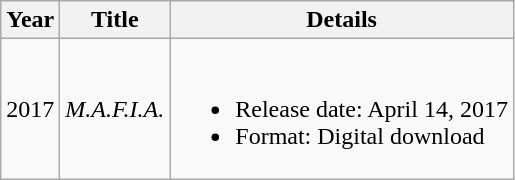<table class="wikitable">
<tr>
<th>Year</th>
<th>Title</th>
<th>Details</th>
</tr>
<tr>
<td>2017</td>
<td><em>M.A.F.I.A.</em></td>
<td><br><ul><li>Release date: April 14, 2017</li><li>Format: Digital download</li></ul></td>
</tr>
</table>
